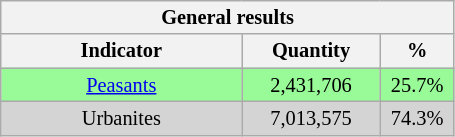<table class="wikitable" id="cx9" style="text-align:center;clear:all; margin-right:8px; font-size:85%;" width="24%">
<tr>
<th colspan="8">General results</th>
</tr>
<tr>
<th width="35%">Indicator</th>
<th width="20%">Quantity</th>
<th width="5%">%</th>
</tr>
<tr bgcolor="#98FB98">
<td><a href='#'>Peasants</a></td>
<td align="center">2,431,706</td>
<td align="center">25.7%</td>
</tr>
<tr bgcolor="#D4D4D4">
<td>Urbanites</td>
<td align="center">7,013,575</td>
<td align="center">74.3%</td>
</tr>
</table>
